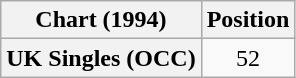<table class="wikitable plainrowheaders" style="text-align:center">
<tr>
<th>Chart (1994)</th>
<th>Position</th>
</tr>
<tr>
<th scope="row">UK Singles (OCC)</th>
<td>52</td>
</tr>
</table>
